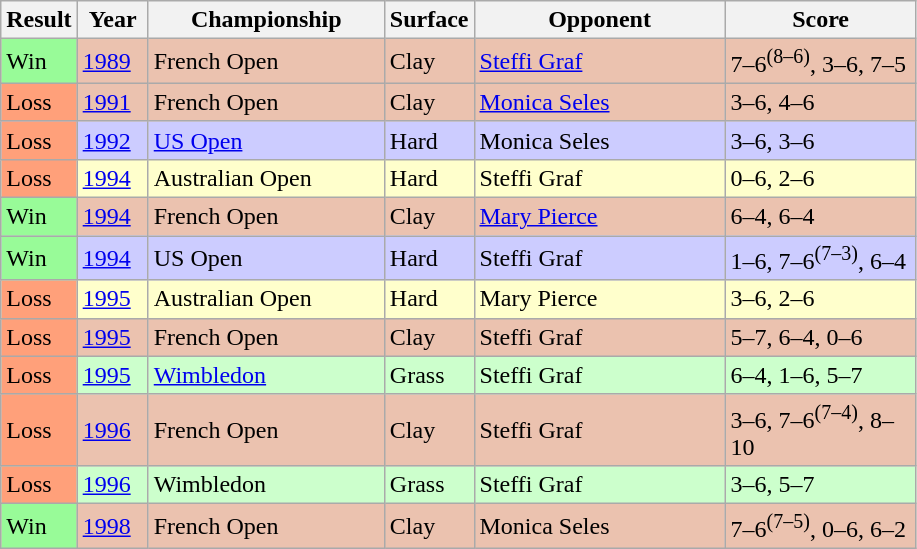<table class="sortable wikitable">
<tr>
<th style="width:40px">Result</th>
<th style="width:40px">Year</th>
<th style="width:150px">Championship</th>
<th style="width:50px">Surface</th>
<th style="width:160px">Opponent</th>
<th style="width:120px"  class="unsortable">Score</th>
</tr>
<tr style="background:#ebc2af;">
<td style="background:#98fb98;">Win</td>
<td><a href='#'>1989</a></td>
<td>French Open</td>
<td>Clay</td>
<td> <a href='#'>Steffi Graf</a></td>
<td>7–6<sup>(8–6)</sup>, 3–6, 7–5</td>
</tr>
<tr style="background:#ebc2af;">
<td style="background:#ffa07a;">Loss</td>
<td><a href='#'>1991</a></td>
<td>French Open</td>
<td>Clay</td>
<td> <a href='#'>Monica Seles</a></td>
<td>3–6, 4–6</td>
</tr>
<tr style="background:#ccccff;">
<td style="background:#ffa07a;">Loss</td>
<td><a href='#'>1992</a></td>
<td><a href='#'>US Open</a></td>
<td>Hard</td>
<td> Monica Seles</td>
<td>3–6, 3–6</td>
</tr>
<tr style="background:#ffffcc;">
<td style="background:#ffa07a;">Loss</td>
<td><a href='#'>1994</a></td>
<td>Australian Open</td>
<td>Hard</td>
<td> Steffi Graf</td>
<td>0–6, 2–6</td>
</tr>
<tr style="background:#ebc2af;">
<td style="background:#98fb98;">Win</td>
<td><a href='#'>1994</a></td>
<td>French Open</td>
<td>Clay</td>
<td> <a href='#'>Mary Pierce</a></td>
<td>6–4, 6–4</td>
</tr>
<tr style="background:#ccccff;">
<td style="background:#98fb98;">Win</td>
<td><a href='#'>1994</a></td>
<td>US Open</td>
<td>Hard</td>
<td> Steffi Graf</td>
<td>1–6, 7–6<sup>(7–3)</sup>, 6–4</td>
</tr>
<tr style="background:#ffffcc;">
<td style="background:#ffa07a;">Loss</td>
<td><a href='#'>1995</a></td>
<td>Australian Open</td>
<td>Hard</td>
<td> Mary Pierce</td>
<td>3–6, 2–6</td>
</tr>
<tr style="background:#ebc2af;">
<td style="background:#ffa07a;">Loss</td>
<td><a href='#'>1995</a></td>
<td>French Open</td>
<td>Clay</td>
<td> Steffi Graf</td>
<td>5–7, 6–4, 0–6</td>
</tr>
<tr style="background:#ccffcc;">
<td style="background:#ffa07a;">Loss</td>
<td><a href='#'>1995</a></td>
<td><a href='#'>Wimbledon</a></td>
<td>Grass</td>
<td> Steffi Graf</td>
<td>6–4, 1–6, 5–7</td>
</tr>
<tr style="background:#ebc2af;">
<td style="background:#ffa07a;">Loss</td>
<td><a href='#'>1996</a></td>
<td>French Open</td>
<td>Clay</td>
<td> Steffi Graf</td>
<td>3–6, 7–6<sup>(7–4)</sup>, 8–10</td>
</tr>
<tr style="background:#ccffcc;">
<td style="background:#ffa07a;">Loss</td>
<td><a href='#'>1996</a></td>
<td>Wimbledon</td>
<td>Grass</td>
<td> Steffi Graf</td>
<td>3–6, 5–7</td>
</tr>
<tr style="background:#ebc2af;">
<td style="background:#98fb98;">Win</td>
<td><a href='#'>1998</a></td>
<td>French Open</td>
<td>Clay</td>
<td> Monica Seles</td>
<td>7–6<sup>(7–5)</sup>, 0–6, 6–2</td>
</tr>
</table>
